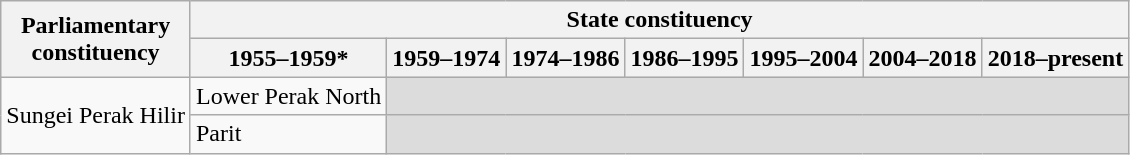<table class="wikitable">
<tr>
<th rowspan="2">Parliamentary<br>constituency</th>
<th colspan="7">State constituency</th>
</tr>
<tr>
<th>1955–1959*</th>
<th>1959–1974</th>
<th>1974–1986</th>
<th>1986–1995</th>
<th>1995–2004</th>
<th>2004–2018</th>
<th>2018–present</th>
</tr>
<tr>
<td rowspan="2">Sungei Perak Hilir</td>
<td>Lower Perak North</td>
<td colspan="6" bgcolor="dcdcdc"></td>
</tr>
<tr>
<td>Parit</td>
<td colspan="6" bgcolor="dcdcdc"></td>
</tr>
</table>
